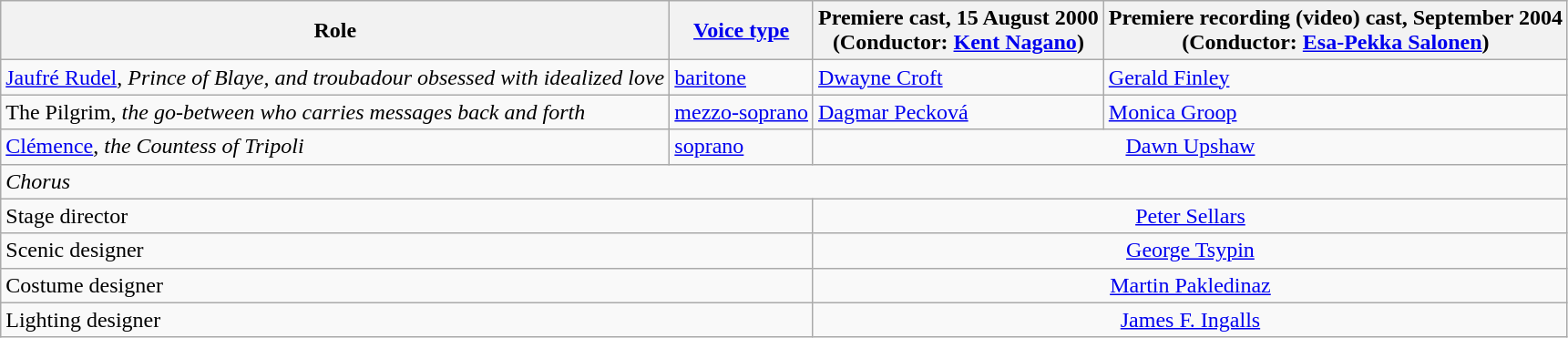<table class="wikitable" border="1">
<tr>
<th>Role</th>
<th><a href='#'>Voice type</a></th>
<th>Premiere cast, 15 August 2000<br>(Conductor: <a href='#'>Kent Nagano</a>)</th>
<th>Premiere recording (video) cast, September 2004<br>(Conductor: <a href='#'>Esa-Pekka Salonen</a>)</th>
</tr>
<tr>
<td><a href='#'>Jaufré Rudel</a>, <em>Prince of Blaye, and troubadour obsessed with idealized love</em></td>
<td><a href='#'>baritone</a></td>
<td><a href='#'>Dwayne Croft</a></td>
<td><a href='#'>Gerald Finley</a></td>
</tr>
<tr>
<td>The Pilgrim, <em>the go-between who carries messages back and forth</em></td>
<td><a href='#'>mezzo-soprano</a></td>
<td><a href='#'>Dagmar Pecková</a></td>
<td><a href='#'>Monica Groop</a></td>
</tr>
<tr>
<td><a href='#'>Clémence</a>, <em>the Countess of Tripoli</em></td>
<td><a href='#'>soprano</a></td>
<td colspan=2 align=center><a href='#'>Dawn Upshaw</a></td>
</tr>
<tr>
<td colspan=4><em>Chorus</em></td>
</tr>
<tr>
<td colspan=2>Stage director</td>
<td colspan=2 align=center><a href='#'>Peter Sellars</a></td>
</tr>
<tr>
<td colspan=2>Scenic designer</td>
<td colspan=2 align=center><a href='#'>George Tsypin</a></td>
</tr>
<tr>
<td colspan=2>Costume designer</td>
<td colspan=2 align=center><a href='#'>Martin Pakledinaz</a></td>
</tr>
<tr>
<td colspan=2>Lighting designer</td>
<td colspan=2 align=center><a href='#'>James F. Ingalls</a></td>
</tr>
</table>
